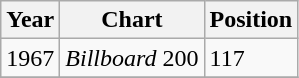<table class="wikitable">
<tr>
<th align="left">Year</th>
<th align="left">Chart</th>
<th align="left">Position</th>
</tr>
<tr>
<td align="left">1967</td>
<td align="left"><em>Billboard</em> 200</td>
<td align="left">117</td>
</tr>
<tr>
</tr>
</table>
